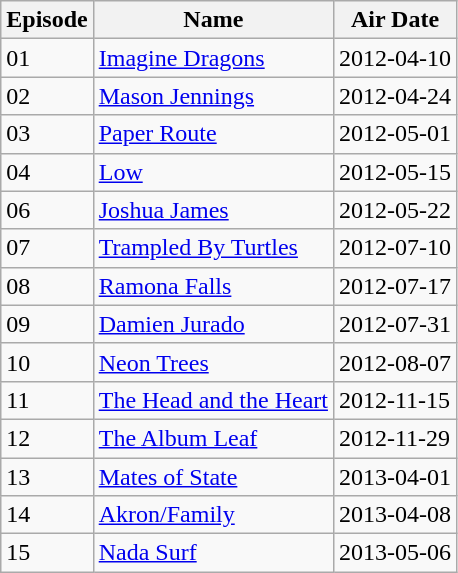<table class="wikitable sortable">
<tr>
<th>Episode</th>
<th>Name</th>
<th>Air Date</th>
</tr>
<tr>
<td>01</td>
<td><a href='#'>Imagine Dragons</a></td>
<td>2012-04-10</td>
</tr>
<tr>
<td>02</td>
<td><a href='#'>Mason Jennings</a></td>
<td>2012-04-24</td>
</tr>
<tr>
<td>03</td>
<td><a href='#'>Paper Route</a></td>
<td>2012-05-01</td>
</tr>
<tr>
<td>04</td>
<td><a href='#'>Low</a></td>
<td>2012-05-15</td>
</tr>
<tr>
<td>06</td>
<td><a href='#'>Joshua James</a></td>
<td>2012-05-22</td>
</tr>
<tr>
<td>07</td>
<td><a href='#'>Trampled By Turtles</a></td>
<td>2012-07-10</td>
</tr>
<tr>
<td>08</td>
<td><a href='#'>Ramona Falls</a></td>
<td>2012-07-17</td>
</tr>
<tr>
<td>09</td>
<td><a href='#'>Damien Jurado</a></td>
<td>2012-07-31</td>
</tr>
<tr>
<td>10</td>
<td><a href='#'>Neon Trees</a></td>
<td>2012-08-07</td>
</tr>
<tr>
<td>11</td>
<td><a href='#'>The Head and the Heart</a></td>
<td>2012-11-15</td>
</tr>
<tr>
<td>12</td>
<td><a href='#'>The Album Leaf</a></td>
<td>2012-11-29</td>
</tr>
<tr>
<td>13</td>
<td><a href='#'>Mates of State</a></td>
<td>2013-04-01</td>
</tr>
<tr>
<td>14</td>
<td><a href='#'>Akron/Family</a></td>
<td>2013-04-08</td>
</tr>
<tr>
<td>15</td>
<td><a href='#'>Nada Surf</a></td>
<td>2013-05-06</td>
</tr>
</table>
